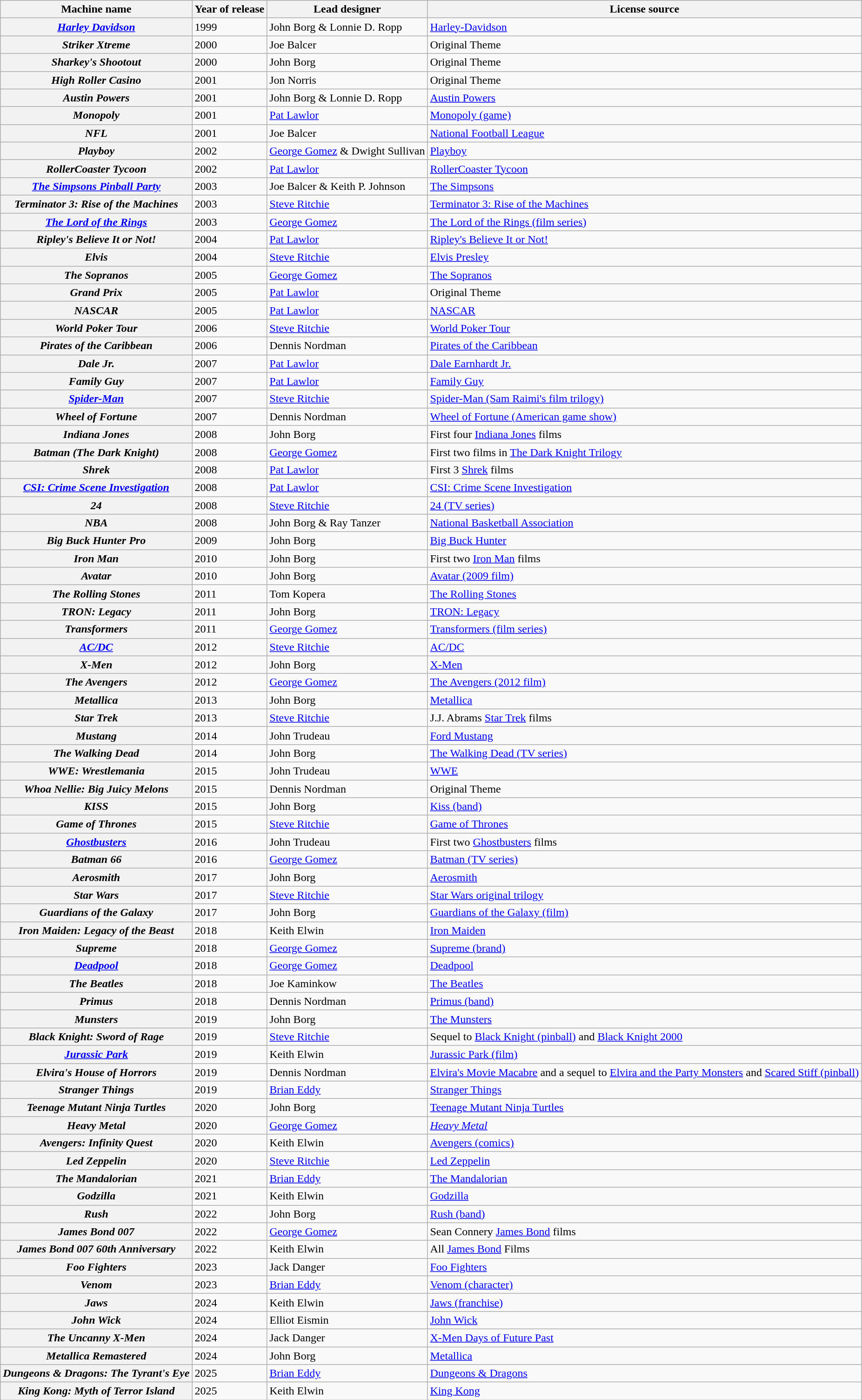<table class="wikitable sortable plainrowheaders" id="pinballlist">
<tr>
<th scope="col">Machine name</th>
<th scope="col">Year of release</th>
<th scope="col">Lead designer</th>
<th scope="col">License source</th>
</tr>
<tr>
<th scope="row"><em><a href='#'>Harley Davidson</a></em></th>
<td>1999</td>
<td>John Borg & Lonnie D. Ropp</td>
<td><a href='#'>Harley-Davidson</a></td>
</tr>
<tr>
<th scope="row"><em>Striker Xtreme</em></th>
<td>2000</td>
<td>Joe Balcer</td>
<td>Original Theme</td>
</tr>
<tr>
<th scope="row"><em>Sharkey's Shootout</em></th>
<td>2000</td>
<td>John Borg</td>
<td>Original Theme</td>
</tr>
<tr>
<th scope="row"><em>High Roller Casino</em></th>
<td>2001</td>
<td>Jon Norris</td>
<td>Original Theme</td>
</tr>
<tr>
<th scope="row"><em>Austin Powers</em></th>
<td>2001</td>
<td>John Borg & Lonnie D. Ropp</td>
<td><a href='#'>Austin Powers</a></td>
</tr>
<tr>
<th scope="row"><em>Monopoly</em></th>
<td>2001</td>
<td><a href='#'>Pat Lawlor</a></td>
<td><a href='#'>Monopoly (game)</a></td>
</tr>
<tr>
<th scope="row"><em>NFL</em></th>
<td>2001</td>
<td>Joe Balcer</td>
<td><a href='#'>National Football League</a></td>
</tr>
<tr>
<th scope="row"><em>Playboy</em></th>
<td>2002</td>
<td><a href='#'>George Gomez</a> & Dwight Sullivan</td>
<td><a href='#'>Playboy</a></td>
</tr>
<tr>
<th scope="row"><em>RollerCoaster Tycoon</em></th>
<td>2002</td>
<td><a href='#'>Pat Lawlor</a></td>
<td><a href='#'>RollerCoaster Tycoon</a></td>
</tr>
<tr>
<th scope="row"><em><a href='#'>The Simpsons Pinball Party</a></em></th>
<td>2003</td>
<td>Joe Balcer & Keith P. Johnson</td>
<td><a href='#'>The Simpsons</a></td>
</tr>
<tr>
<th scope="row"><em>Terminator 3: Rise of the Machines</em></th>
<td>2003</td>
<td><a href='#'>Steve Ritchie</a></td>
<td><a href='#'>Terminator 3: Rise of the Machines</a></td>
</tr>
<tr>
<th scope="row"><em><a href='#'>The Lord of the Rings</a></em></th>
<td>2003</td>
<td><a href='#'>George Gomez</a></td>
<td><a href='#'>The Lord of the Rings (film series)</a></td>
</tr>
<tr>
<th scope="row"><em>Ripley's Believe It or Not!</em></th>
<td>2004</td>
<td><a href='#'>Pat Lawlor</a></td>
<td><a href='#'>Ripley's Believe It or Not!</a></td>
</tr>
<tr>
<th scope="row"><em>Elvis</em></th>
<td>2004</td>
<td><a href='#'>Steve Ritchie</a></td>
<td><a href='#'>Elvis Presley</a></td>
</tr>
<tr>
<th scope="row"><em>The Sopranos</em></th>
<td>2005</td>
<td><a href='#'>George Gomez</a></td>
<td><a href='#'>The Sopranos</a></td>
</tr>
<tr>
<th scope="row"><em>Grand Prix</em></th>
<td>2005</td>
<td><a href='#'>Pat Lawlor</a></td>
<td>Original Theme</td>
</tr>
<tr>
<th scope="row"><em>NASCAR</em></th>
<td>2005</td>
<td><a href='#'>Pat Lawlor</a></td>
<td><a href='#'>NASCAR</a></td>
</tr>
<tr>
<th scope="row"><em>World Poker Tour</em></th>
<td>2006</td>
<td><a href='#'>Steve Ritchie</a></td>
<td><a href='#'>World Poker Tour</a></td>
</tr>
<tr>
<th scope="row"><em>Pirates of the Caribbean</em></th>
<td>2006</td>
<td>Dennis Nordman</td>
<td><a href='#'>Pirates of the Caribbean</a></td>
</tr>
<tr>
<th scope="row"><em>Dale Jr.</em></th>
<td>2007</td>
<td><a href='#'>Pat Lawlor</a></td>
<td><a href='#'>Dale Earnhardt Jr.</a></td>
</tr>
<tr>
<th scope="row"><em>Family Guy</em></th>
<td>2007</td>
<td><a href='#'>Pat Lawlor</a></td>
<td><a href='#'>Family Guy</a></td>
</tr>
<tr>
<th scope="row"><em><a href='#'>Spider-Man</a></em></th>
<td>2007</td>
<td><a href='#'>Steve Ritchie</a></td>
<td><a href='#'>Spider-Man (Sam Raimi's film trilogy)</a></td>
</tr>
<tr>
<th scope="row"><em>Wheel of Fortune</em></th>
<td>2007</td>
<td>Dennis Nordman</td>
<td><a href='#'>Wheel of Fortune (American game show)</a></td>
</tr>
<tr>
<th scope="row"><em>Indiana Jones</em></th>
<td>2008</td>
<td>John Borg</td>
<td>First four <a href='#'>Indiana Jones</a> films</td>
</tr>
<tr>
<th scope="row"><em>Batman (The Dark Knight)</em></th>
<td>2008</td>
<td><a href='#'>George Gomez</a></td>
<td>First two films in <a href='#'>The Dark Knight Trilogy</a></td>
</tr>
<tr>
<th scope="row"><em>Shrek</em></th>
<td>2008</td>
<td><a href='#'>Pat Lawlor</a></td>
<td>First 3 <a href='#'>Shrek</a> films</td>
</tr>
<tr>
<th scope="row"><em><a href='#'>CSI: Crime Scene Investigation</a></em></th>
<td>2008</td>
<td><a href='#'>Pat Lawlor</a></td>
<td><a href='#'>CSI: Crime Scene Investigation</a></td>
</tr>
<tr>
<th scope="row"><em>24</em></th>
<td>2008</td>
<td><a href='#'>Steve Ritchie</a></td>
<td><a href='#'>24 (TV series)</a></td>
</tr>
<tr>
<th scope="row"><em>NBA</em></th>
<td>2008</td>
<td>John Borg & Ray Tanzer</td>
<td><a href='#'>National Basketball Association</a></td>
</tr>
<tr>
<th scope="row"><em>Big Buck Hunter Pro</em></th>
<td>2009</td>
<td>John Borg</td>
<td><a href='#'>Big Buck Hunter</a></td>
</tr>
<tr>
<th scope="row"><em>Iron Man</em></th>
<td>2010</td>
<td>John Borg</td>
<td>First two <a href='#'>Iron Man</a> films</td>
</tr>
<tr>
<th scope="row"><em>Avatar</em></th>
<td>2010</td>
<td>John Borg</td>
<td><a href='#'>Avatar (2009 film)</a></td>
</tr>
<tr>
<th scope="row"><em>The Rolling Stones</em></th>
<td>2011</td>
<td>Tom Kopera</td>
<td><a href='#'>The Rolling Stones</a></td>
</tr>
<tr>
<th scope="row"><em>TRON: Legacy</em></th>
<td>2011</td>
<td>John Borg</td>
<td><a href='#'>TRON: Legacy</a></td>
</tr>
<tr>
<th scope="row"><em>Transformers</em></th>
<td>2011</td>
<td><a href='#'>George Gomez</a></td>
<td><a href='#'>Transformers (film series)</a></td>
</tr>
<tr>
<th scope="row"><em><a href='#'>AC/DC</a></em></th>
<td>2012</td>
<td><a href='#'>Steve Ritchie</a></td>
<td><a href='#'>AC/DC</a></td>
</tr>
<tr>
<th scope="row"><em>X-Men</em></th>
<td>2012</td>
<td>John Borg</td>
<td><a href='#'>X-Men</a></td>
</tr>
<tr>
<th scope="row"><em>The Avengers</em></th>
<td>2012</td>
<td><a href='#'>George Gomez</a></td>
<td><a href='#'>The Avengers (2012 film)</a></td>
</tr>
<tr>
<th scope="row"><em>Metallica</em></th>
<td>2013</td>
<td>John Borg</td>
<td><a href='#'>Metallica</a></td>
</tr>
<tr>
<th scope="row"><em>Star Trek</em></th>
<td>2013</td>
<td><a href='#'>Steve Ritchie</a></td>
<td>J.J. Abrams <a href='#'>Star Trek</a> films</td>
</tr>
<tr>
<th scope="row"><em>Mustang</em></th>
<td>2014</td>
<td>John Trudeau</td>
<td><a href='#'>Ford Mustang</a></td>
</tr>
<tr>
<th scope="row"><em>The Walking Dead</em></th>
<td>2014</td>
<td>John Borg</td>
<td><a href='#'>The Walking Dead (TV series)</a></td>
</tr>
<tr>
<th scope="row"><em>WWE: Wrestlemania</em></th>
<td>2015</td>
<td>John Trudeau</td>
<td><a href='#'>WWE</a></td>
</tr>
<tr>
<th scope="row"><em>Whoa Nellie: Big Juicy Melons</em></th>
<td>2015</td>
<td>Dennis Nordman</td>
<td>Original Theme</td>
</tr>
<tr>
<th scope="row"><em>KISS</em></th>
<td>2015</td>
<td>John Borg</td>
<td><a href='#'>Kiss (band)</a></td>
</tr>
<tr>
<th scope="row"><em>Game of Thrones</em></th>
<td>2015</td>
<td><a href='#'>Steve Ritchie</a></td>
<td><a href='#'>Game of Thrones</a></td>
</tr>
<tr>
<th scope="row"><em><a href='#'>Ghostbusters</a></em></th>
<td>2016</td>
<td>John Trudeau</td>
<td>First two <a href='#'>Ghostbusters</a> films</td>
</tr>
<tr>
<th scope="row"><em>Batman 66</em></th>
<td>2016</td>
<td><a href='#'>George Gomez</a></td>
<td><a href='#'>Batman (TV series)</a></td>
</tr>
<tr>
<th scope="row"><em>Aerosmith</em></th>
<td>2017</td>
<td>John Borg</td>
<td><a href='#'>Aerosmith</a></td>
</tr>
<tr>
<th scope="row"><em>Star Wars</em></th>
<td>2017</td>
<td><a href='#'>Steve Ritchie</a></td>
<td><a href='#'>Star Wars original trilogy</a></td>
</tr>
<tr>
<th scope="row"><em>Guardians of the Galaxy</em></th>
<td>2017</td>
<td>John Borg</td>
<td><a href='#'>Guardians of the Galaxy (film)</a></td>
</tr>
<tr>
<th scope="row"><em>Iron Maiden: Legacy of the Beast</em></th>
<td>2018</td>
<td>Keith Elwin</td>
<td><a href='#'>Iron Maiden</a></td>
</tr>
<tr>
<th scope="row"><em>Supreme</em></th>
<td>2018</td>
<td><a href='#'>George Gomez</a></td>
<td><a href='#'>Supreme (brand)</a></td>
</tr>
<tr>
<th scope="row"><em><a href='#'>Deadpool</a></em></th>
<td>2018</td>
<td><a href='#'>George Gomez</a></td>
<td><a href='#'>Deadpool</a></td>
</tr>
<tr>
<th scope="row"><em>The Beatles</em></th>
<td>2018</td>
<td>Joe Kaminkow</td>
<td><a href='#'>The Beatles</a></td>
</tr>
<tr>
<th scope="row"><em>Primus</em></th>
<td>2018</td>
<td>Dennis Nordman</td>
<td><a href='#'>Primus (band)</a></td>
</tr>
<tr>
<th scope="row"><em>Munsters</em></th>
<td>2019</td>
<td>John Borg</td>
<td><a href='#'>The Munsters</a></td>
</tr>
<tr>
<th scope="row"><em>Black Knight: Sword of Rage</em></th>
<td>2019</td>
<td><a href='#'>Steve Ritchie</a></td>
<td>Sequel to <a href='#'>Black Knight (pinball)</a> and <a href='#'>Black Knight 2000</a></td>
</tr>
<tr>
<th scope="row"><em><a href='#'>Jurassic Park</a></em></th>
<td>2019</td>
<td>Keith Elwin</td>
<td><a href='#'>Jurassic Park (film)</a></td>
</tr>
<tr>
<th scope="row"><em>Elvira's House of Horrors</em></th>
<td>2019</td>
<td>Dennis Nordman</td>
<td><a href='#'>Elvira's Movie Macabre</a> and a sequel to <a href='#'>Elvira and the Party Monsters</a> and  <a href='#'>Scared Stiff (pinball)</a></td>
</tr>
<tr>
<th scope="row"><em>Stranger Things</em></th>
<td>2019</td>
<td><a href='#'>Brian Eddy</a></td>
<td><a href='#'>Stranger Things</a></td>
</tr>
<tr>
<th scope="row"><em>Teenage Mutant Ninja Turtles</em></th>
<td>2020</td>
<td>John Borg</td>
<td><a href='#'>Teenage Mutant Ninja Turtles</a></td>
</tr>
<tr>
<th scope="row"><em>Heavy Metal</em></th>
<td>2020</td>
<td><a href='#'>George Gomez</a></td>
<td><em><a href='#'>Heavy Metal</a></em></td>
</tr>
<tr>
<th scope="row"><em>Avengers: Infinity Quest</em></th>
<td>2020</td>
<td>Keith Elwin</td>
<td><a href='#'>Avengers (comics)</a></td>
</tr>
<tr>
<th scope="row"><em>Led Zeppelin</em></th>
<td>2020</td>
<td><a href='#'>Steve Ritchie</a></td>
<td><a href='#'>Led Zeppelin</a></td>
</tr>
<tr>
<th scope="row"><em>The Mandalorian</em></th>
<td>2021</td>
<td><a href='#'>Brian Eddy</a></td>
<td><a href='#'>The Mandalorian</a></td>
</tr>
<tr>
<th scope="row"><em>Godzilla</em></th>
<td>2021</td>
<td>Keith Elwin</td>
<td><a href='#'>Godzilla</a></td>
</tr>
<tr>
<th scope="row"><em>Rush</em></th>
<td>2022</td>
<td>John Borg</td>
<td><a href='#'>Rush (band)</a></td>
</tr>
<tr>
<th scope="row"><em>James Bond 007</em></th>
<td>2022</td>
<td><a href='#'>George Gomez</a></td>
<td>Sean Connery <a href='#'>James Bond</a> films</td>
</tr>
<tr>
<th scope="row"><em>James Bond 007 60th Anniversary</em></th>
<td>2022</td>
<td>Keith Elwin</td>
<td>All <a href='#'>James Bond</a> Films</td>
</tr>
<tr>
<th scope="row"><em>Foo Fighters</em></th>
<td>2023</td>
<td>Jack Danger</td>
<td><a href='#'>Foo Fighters</a></td>
</tr>
<tr>
<th scope="row"><em>Venom</em></th>
<td>2023</td>
<td><a href='#'>Brian Eddy</a></td>
<td><a href='#'>Venom (character)</a></td>
</tr>
<tr>
<th scope="row"><em>Jaws</em></th>
<td>2024</td>
<td>Keith Elwin</td>
<td><a href='#'>Jaws (franchise)</a></td>
</tr>
<tr>
<th scope="row"><em>John Wick</em></th>
<td>2024</td>
<td>Elliot Eismin</td>
<td><a href='#'>John Wick</a></td>
</tr>
<tr>
<th scope="row"><em>The Uncanny X-Men</em></th>
<td>2024</td>
<td>Jack Danger</td>
<td><a href='#'>X-Men Days of Future Past</a></td>
</tr>
<tr>
<th scope="row"><em>Metallica Remastered</em></th>
<td>2024</td>
<td>John Borg</td>
<td><a href='#'>Metallica</a></td>
</tr>
<tr>
<th scope="row"><em>Dungeons & Dragons: The Tyrant's Eye</em></th>
<td>2025</td>
<td><a href='#'>Brian Eddy</a></td>
<td><a href='#'>Dungeons & Dragons</a></td>
</tr>
<tr>
<th scope="row"><em>King Kong: Myth of Terror Island</em></th>
<td>2025</td>
<td>Keith Elwin</td>
<td><a href='#'>King Kong</a></td>
</tr>
</table>
